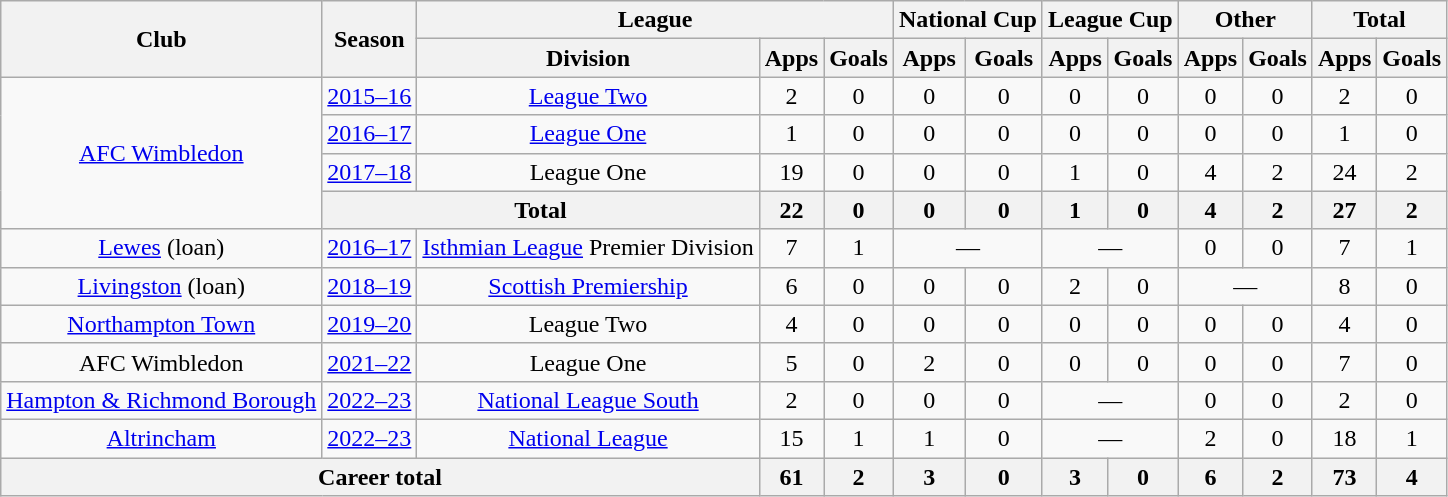<table class="wikitable" style="text-align: center;">
<tr>
<th rowspan="2">Club</th>
<th rowspan="2">Season</th>
<th colspan="3">League</th>
<th colspan="2">National Cup</th>
<th colspan="2">League Cup</th>
<th colspan="2">Other</th>
<th colspan="2">Total</th>
</tr>
<tr>
<th>Division</th>
<th>Apps</th>
<th>Goals</th>
<th>Apps</th>
<th>Goals</th>
<th>Apps</th>
<th>Goals</th>
<th>Apps</th>
<th>Goals</th>
<th>Apps</th>
<th>Goals</th>
</tr>
<tr>
<td rowspan="4" valign="center"><a href='#'>AFC Wimbledon</a></td>
<td><a href='#'>2015–16</a></td>
<td><a href='#'>League Two</a></td>
<td>2</td>
<td>0</td>
<td>0</td>
<td>0</td>
<td>0</td>
<td>0</td>
<td>0</td>
<td>0</td>
<td>2</td>
<td>0</td>
</tr>
<tr>
<td><a href='#'>2016–17</a></td>
<td><a href='#'>League One</a></td>
<td>1</td>
<td>0</td>
<td>0</td>
<td>0</td>
<td>0</td>
<td>0</td>
<td>0</td>
<td>0</td>
<td>1</td>
<td>0</td>
</tr>
<tr>
<td><a href='#'>2017–18</a></td>
<td>League One</td>
<td>19</td>
<td>0</td>
<td>0</td>
<td>0</td>
<td>1</td>
<td>0</td>
<td>4</td>
<td>2</td>
<td>24</td>
<td>2</td>
</tr>
<tr>
<th colspan="2" valign="center">Total</th>
<th>22</th>
<th>0</th>
<th>0</th>
<th>0</th>
<th>1</th>
<th>0</th>
<th>4</th>
<th>2</th>
<th>27</th>
<th>2</th>
</tr>
<tr>
<td><a href='#'>Lewes</a> (loan)</td>
<td><a href='#'>2016–17</a></td>
<td><a href='#'>Isthmian League</a> Premier Division</td>
<td>7</td>
<td>1</td>
<td colspan="2">—</td>
<td colspan="2">—</td>
<td>0</td>
<td>0</td>
<td>7</td>
<td>1</td>
</tr>
<tr>
<td><a href='#'>Livingston</a> (loan)</td>
<td><a href='#'>2018–19</a></td>
<td><a href='#'>Scottish Premiership</a></td>
<td>6</td>
<td>0</td>
<td>0</td>
<td>0</td>
<td>2</td>
<td>0</td>
<td colspan="2">—</td>
<td>8</td>
<td>0</td>
</tr>
<tr>
<td><a href='#'>Northampton Town</a></td>
<td><a href='#'>2019–20</a></td>
<td>League Two</td>
<td>4</td>
<td>0</td>
<td>0</td>
<td>0</td>
<td>0</td>
<td>0</td>
<td>0</td>
<td>0</td>
<td>4</td>
<td>0</td>
</tr>
<tr>
<td>AFC Wimbledon</td>
<td><a href='#'>2021–22</a></td>
<td>League One</td>
<td>5</td>
<td>0</td>
<td>2</td>
<td>0</td>
<td>0</td>
<td>0</td>
<td>0</td>
<td>0</td>
<td>7</td>
<td>0</td>
</tr>
<tr>
<td><a href='#'>Hampton & Richmond Borough</a></td>
<td><a href='#'>2022–23</a></td>
<td><a href='#'>National League South</a></td>
<td>2</td>
<td>0</td>
<td>0</td>
<td>0</td>
<td colspan="2">—</td>
<td>0</td>
<td>0</td>
<td>2</td>
<td>0</td>
</tr>
<tr>
<td><a href='#'>Altrincham</a></td>
<td><a href='#'>2022–23</a></td>
<td><a href='#'>National League</a></td>
<td>15</td>
<td>1</td>
<td>1</td>
<td>0</td>
<td colspan="2">—</td>
<td>2</td>
<td>0</td>
<td>18</td>
<td>1</td>
</tr>
<tr>
<th colspan="3">Career total</th>
<th>61</th>
<th>2</th>
<th>3</th>
<th>0</th>
<th>3</th>
<th>0</th>
<th>6</th>
<th>2</th>
<th>73</th>
<th>4</th>
</tr>
</table>
